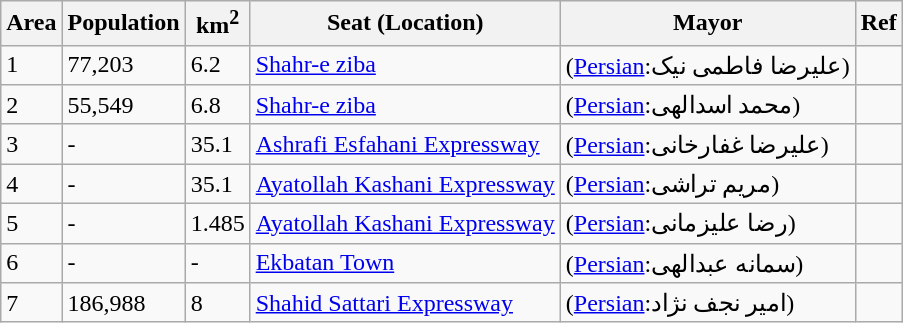<table class="wikitable">
<tr>
<th>Area</th>
<th>Population</th>
<th>km<sup>2</sup></th>
<th>Seat (Location)</th>
<th>Mayor</th>
<th>Ref</th>
</tr>
<tr>
<td>1</td>
<td>77,203</td>
<td>6.2</td>
<td><a href='#'>Shahr-e ziba</a></td>
<td>(<a href='#'>Persian</a>:علیرضا فاطمی نیک)</td>
<td></td>
</tr>
<tr>
<td>2</td>
<td>55,549</td>
<td>6.8</td>
<td><a href='#'>Shahr-e ziba</a></td>
<td>(<a href='#'>Persian</a>:محمد اسدالهی)</td>
<td></td>
</tr>
<tr>
<td>3</td>
<td>-</td>
<td>35.1</td>
<td><a href='#'>Ashrafi Esfahani Expressway</a></td>
<td>(<a href='#'>Persian</a>:علیرضا غفارخانی)</td>
<td></td>
</tr>
<tr>
<td>4</td>
<td>-</td>
<td>35.1</td>
<td><a href='#'>Ayatollah Kashani Expressway</a></td>
<td>(<a href='#'>Persian</a>:مریم تراشی)</td>
<td></td>
</tr>
<tr>
<td>5</td>
<td>-</td>
<td>1.485</td>
<td><a href='#'>Ayatollah Kashani Expressway</a></td>
<td>(<a href='#'>Persian</a>:رضا علیزمانی)</td>
<td></td>
</tr>
<tr>
<td>6</td>
<td>-</td>
<td>-</td>
<td><a href='#'>Ekbatan Town</a></td>
<td>(<a href='#'>Persian</a>:سمانه عبدالهی)</td>
<td></td>
</tr>
<tr>
<td>7</td>
<td>186,988</td>
<td>8</td>
<td><a href='#'>Shahid Sattari Expressway</a></td>
<td>(<a href='#'>Persian</a>:امیر نجف نژاد)</td>
<td></td>
</tr>
</table>
